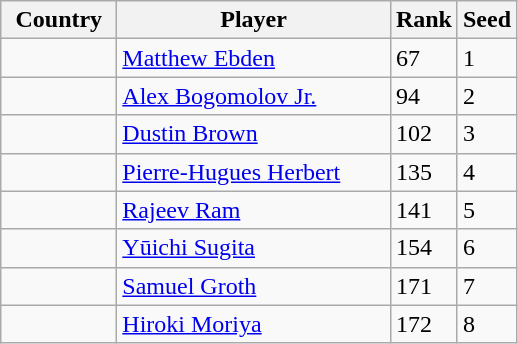<table class="sortable wikitable">
<tr>
<th width="70">Country</th>
<th width="175">Player</th>
<th>Rank</th>
<th>Seed</th>
</tr>
<tr>
<td></td>
<td><a href='#'>Matthew Ebden</a></td>
<td>67</td>
<td>1</td>
</tr>
<tr>
<td></td>
<td><a href='#'>Alex Bogomolov Jr.</a></td>
<td>94</td>
<td>2</td>
</tr>
<tr>
<td></td>
<td><a href='#'>Dustin Brown</a></td>
<td>102</td>
<td>3</td>
</tr>
<tr>
<td></td>
<td><a href='#'>Pierre-Hugues Herbert</a></td>
<td>135</td>
<td>4</td>
</tr>
<tr>
<td></td>
<td><a href='#'>Rajeev Ram</a></td>
<td>141</td>
<td>5</td>
</tr>
<tr>
<td></td>
<td><a href='#'>Yūichi Sugita</a></td>
<td>154</td>
<td>6</td>
</tr>
<tr>
<td></td>
<td><a href='#'>Samuel Groth</a></td>
<td>171</td>
<td>7</td>
</tr>
<tr>
<td></td>
<td><a href='#'>Hiroki Moriya</a></td>
<td>172</td>
<td>8</td>
</tr>
</table>
